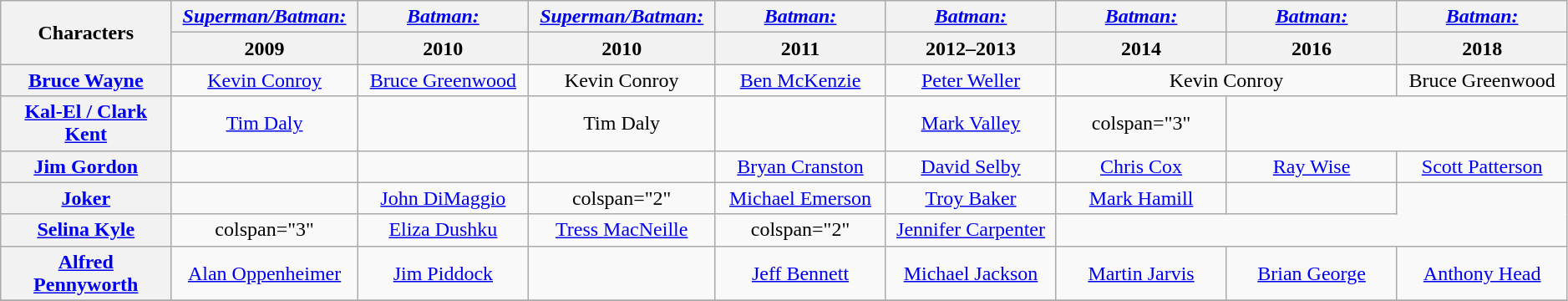<table class="wikitable" style="text-align:center; width:99%">
<tr>
<th rowspan="2" width="10%">Characters</th>
<th style="text-align:center; width:10%;"><a href='#'><em>Superman/Batman:<br></em></a></th>
<th style="text-align:center; width:10%;"><a href='#'><em>Batman:<br></em></a></th>
<th style="text-align:center; width:10%;"><a href='#'><em>Superman/Batman:<br></em></a></th>
<th style="text-align:center; width:10%;"><a href='#'><em>Batman:<br></em></a></th>
<th style="text-align:center; width:10%;"><a href='#'><em>Batman:<br></em></a></th>
<th style="text-align:center; width:10%;"><a href='#'><em>Batman:<br></em></a></th>
<th style="text-align:center; width:10%;"><a href='#'><em>Batman:<br></em></a></th>
<th style="text-align:center; width:10%;"><a href='#'><em>Batman:<br></em></a></th>
</tr>
<tr>
<th>2009</th>
<th>2010</th>
<th>2010</th>
<th>2011</th>
<th>2012–2013</th>
<th>2014</th>
<th>2016</th>
<th>2018</th>
</tr>
<tr>
<th><a href='#'>Bruce Wayne<br></a></th>
<td><a href='#'>Kevin Conroy</a></td>
<td><a href='#'>Bruce Greenwood</a></td>
<td>Kevin Conroy</td>
<td><a href='#'>Ben McKenzie</a></td>
<td><a href='#'>Peter Weller</a></td>
<td colspan="2">Kevin Conroy</td>
<td>Bruce Greenwood</td>
</tr>
<tr>
<th><a href='#'>Kal-El / Clark Kent<br></a></th>
<td><a href='#'>Tim Daly</a></td>
<td></td>
<td>Tim Daly</td>
<td></td>
<td><a href='#'>Mark Valley</a></td>
<td>colspan="3" </td>
</tr>
<tr>
<th><a href='#'>Jim Gordon</a></th>
<td></td>
<td></td>
<td></td>
<td><a href='#'>Bryan Cranston</a></td>
<td><a href='#'>David Selby</a></td>
<td><a href='#'>Chris Cox</a></td>
<td><a href='#'>Ray Wise</a></td>
<td><a href='#'>Scott Patterson</a></td>
</tr>
<tr>
<th><a href='#'>Joker</a></th>
<td></td>
<td><a href='#'>John DiMaggio</a></td>
<td>colspan="2" </td>
<td><a href='#'>Michael Emerson</a></td>
<td><a href='#'>Troy Baker</a></td>
<td><a href='#'>Mark Hamill</a></td>
<td></td>
</tr>
<tr>
<th><a href='#'>Selina Kyle<br></a></th>
<td>colspan="3" </td>
<td><a href='#'>Eliza Dushku</a></td>
<td><a href='#'>Tress MacNeille</a></td>
<td>colspan="2" </td>
<td><a href='#'>Jennifer Carpenter</a></td>
</tr>
<tr>
<th><a href='#'>Alfred Pennyworth</a></th>
<td><a href='#'>Alan Oppenheimer</a></td>
<td><a href='#'>Jim Piddock</a></td>
<td></td>
<td><a href='#'>Jeff Bennett</a></td>
<td><a href='#'>Michael Jackson</a></td>
<td><a href='#'>Martin Jarvis</a></td>
<td><a href='#'>Brian George</a></td>
<td><a href='#'>Anthony Head</a></td>
</tr>
<tr>
</tr>
</table>
